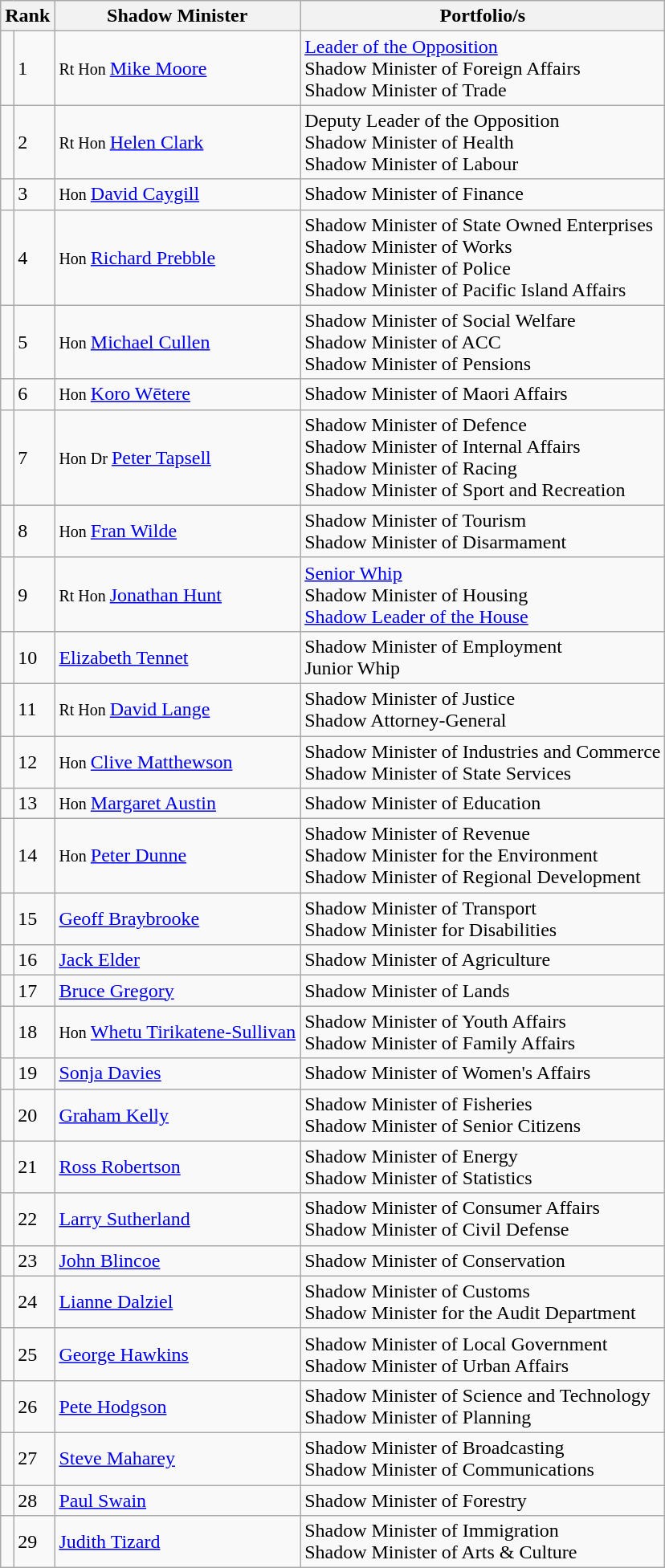<table class="wikitable">
<tr>
<th colspan="2">Rank</th>
<th>Shadow Minister</th>
<th>Portfolio/s</th>
</tr>
<tr>
<td bgcolor=></td>
<td>1</td>
<td><small>Rt Hon </small><a href='#'>Mike Moore</a></td>
<td><a href='#'>Leader of the Opposition</a><br>Shadow Minister of Foreign Affairs<br>Shadow Minister of Trade</td>
</tr>
<tr>
<td bgcolor=></td>
<td>2</td>
<td><small>Rt Hon </small><a href='#'>Helen Clark</a></td>
<td>Deputy Leader of the Opposition<br>Shadow Minister of Health<br>Shadow Minister of Labour</td>
</tr>
<tr>
<td bgcolor=></td>
<td>3</td>
<td><small>Hon </small><a href='#'>David Caygill</a></td>
<td>Shadow Minister of Finance</td>
</tr>
<tr>
<td bgcolor=></td>
<td>4</td>
<td><small>Hon </small><a href='#'>Richard Prebble</a></td>
<td>Shadow Minister of State Owned Enterprises<br>Shadow Minister of Works<br>Shadow Minister of Police<br>Shadow Minister of Pacific Island Affairs</td>
</tr>
<tr>
<td bgcolor=></td>
<td>5</td>
<td><small>Hon </small><a href='#'>Michael Cullen</a></td>
<td>Shadow Minister of Social Welfare<br>Shadow Minister of ACC<br>Shadow Minister of Pensions</td>
</tr>
<tr>
<td bgcolor=></td>
<td>6</td>
<td><small>Hon </small><a href='#'>Koro Wētere</a></td>
<td>Shadow Minister of Maori Affairs</td>
</tr>
<tr>
<td bgcolor=></td>
<td>7</td>
<td><small>Hon Dr </small><a href='#'>Peter Tapsell</a></td>
<td>Shadow Minister of Defence<br>Shadow Minister of Internal Affairs<br>Shadow Minister of Racing<br>Shadow Minister of Sport and Recreation</td>
</tr>
<tr>
<td bgcolor=></td>
<td>8</td>
<td><small>Hon </small><a href='#'>Fran Wilde</a></td>
<td>Shadow Minister of Tourism<br>Shadow Minister of Disarmament</td>
</tr>
<tr>
<td bgcolor=></td>
<td>9</td>
<td><small>Rt Hon </small><a href='#'>Jonathan Hunt</a></td>
<td><a href='#'>Senior Whip</a><br>Shadow Minister of Housing<br><a href='#'>Shadow Leader of the House</a></td>
</tr>
<tr>
<td bgcolor=></td>
<td>10</td>
<td><a href='#'>Elizabeth Tennet</a></td>
<td>Shadow Minister of Employment<br>Junior Whip</td>
</tr>
<tr>
<td bgcolor=></td>
<td>11</td>
<td><small>Rt Hon </small><a href='#'>David Lange</a></td>
<td>Shadow Minister of Justice<br>Shadow Attorney-General</td>
</tr>
<tr>
<td bgcolor=></td>
<td>12</td>
<td><small>Hon </small><a href='#'>Clive Matthewson</a></td>
<td>Shadow Minister of Industries and Commerce<br>Shadow Minister of State Services</td>
</tr>
<tr>
<td bgcolor=></td>
<td>13</td>
<td><small>Hon </small><a href='#'>Margaret Austin</a></td>
<td>Shadow Minister of Education</td>
</tr>
<tr>
<td bgcolor=></td>
<td>14</td>
<td><small>Hon </small><a href='#'>Peter Dunne</a></td>
<td>Shadow Minister of Revenue<br>Shadow Minister for the Environment<br>Shadow Minister of Regional Development</td>
</tr>
<tr>
<td bgcolor=></td>
<td>15</td>
<td><a href='#'>Geoff Braybrooke</a></td>
<td>Shadow Minister of Transport<br>Shadow Minister for Disabilities</td>
</tr>
<tr>
<td bgcolor=></td>
<td>16</td>
<td><a href='#'>Jack Elder</a></td>
<td>Shadow Minister of Agriculture</td>
</tr>
<tr>
<td bgcolor=></td>
<td>17</td>
<td><a href='#'>Bruce Gregory</a></td>
<td>Shadow Minister of Lands</td>
</tr>
<tr>
<td bgcolor=></td>
<td>18</td>
<td><small>Hon </small><a href='#'>Whetu Tirikatene-Sullivan</a></td>
<td>Shadow Minister of Youth Affairs<br>Shadow Minister of Family Affairs</td>
</tr>
<tr>
<td bgcolor=></td>
<td>19</td>
<td><a href='#'>Sonja Davies</a></td>
<td>Shadow Minister of Women's Affairs</td>
</tr>
<tr>
<td bgcolor=></td>
<td>20</td>
<td><a href='#'>Graham Kelly</a></td>
<td>Shadow Minister of Fisheries<br>Shadow Minister of Senior Citizens</td>
</tr>
<tr>
<td bgcolor=></td>
<td>21</td>
<td><a href='#'>Ross Robertson</a></td>
<td>Shadow Minister of Energy<br>Shadow Minister of Statistics</td>
</tr>
<tr>
<td bgcolor=></td>
<td>22</td>
<td><a href='#'>Larry Sutherland</a></td>
<td>Shadow Minister of Consumer Affairs<br>Shadow Minister of Civil Defense</td>
</tr>
<tr>
<td bgcolor=></td>
<td>23</td>
<td><a href='#'>John Blincoe</a></td>
<td>Shadow Minister of Conservation</td>
</tr>
<tr>
<td bgcolor=></td>
<td>24</td>
<td><a href='#'>Lianne Dalziel</a></td>
<td>Shadow Minister of Customs<br>Shadow Minister for the Audit Department</td>
</tr>
<tr>
<td bgcolor=></td>
<td>25</td>
<td><a href='#'>George Hawkins</a></td>
<td>Shadow Minister of Local Government<br>Shadow Minister of Urban Affairs</td>
</tr>
<tr>
<td bgcolor=></td>
<td>26</td>
<td><a href='#'>Pete Hodgson</a></td>
<td>Shadow Minister of Science and Technology<br>Shadow Minister of Planning</td>
</tr>
<tr>
<td bgcolor=></td>
<td>27</td>
<td><a href='#'>Steve Maharey</a></td>
<td>Shadow Minister of Broadcasting<br>Shadow Minister of Communications</td>
</tr>
<tr>
<td bgcolor=></td>
<td>28</td>
<td><a href='#'>Paul Swain</a></td>
<td>Shadow Minister of Forestry</td>
</tr>
<tr>
<td bgcolor=></td>
<td>29</td>
<td><a href='#'>Judith Tizard</a></td>
<td>Shadow Minister of Immigration<br>Shadow Minister of Arts & Culture</td>
</tr>
</table>
